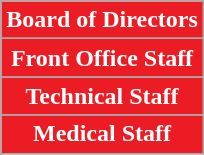<table class="wikitable">
<tr>
<th style="background:#EC1C24; color:white;" scope="col" colspan="2">Board of Directors</th>
</tr>
<tr>
</tr>
<tr>
</tr>
<tr>
</tr>
<tr>
</tr>
<tr>
</tr>
<tr>
</tr>
<tr>
</tr>
<tr>
</tr>
<tr>
<th style="background:#EC1C24; color:white;" scope="col" colspan="2">Front Office Staff</th>
</tr>
<tr>
</tr>
<tr>
</tr>
<tr>
</tr>
<tr>
</tr>
<tr>
</tr>
<tr>
</tr>
<tr>
</tr>
<tr>
</tr>
<tr>
</tr>
<tr>
</tr>
<tr>
</tr>
<tr>
</tr>
<tr>
</tr>
<tr>
</tr>
<tr>
</tr>
<tr>
</tr>
<tr>
</tr>
<tr>
</tr>
<tr>
</tr>
<tr>
</tr>
<tr>
<th style="background:#EC1C24; color:white;" scope="col" colspan="2">Technical Staff<br></th>
</tr>
<tr>
</tr>
<tr>
</tr>
<tr>
</tr>
<tr>
</tr>
<tr>
</tr>
<tr>
</tr>
<tr>
</tr>
<tr>
<th style="background:#EC1C24; color:white;" scope="col" colspan="2">Medical Staff<br></th>
</tr>
<tr>
</tr>
<tr>
</tr>
<tr>
</tr>
<tr>
</tr>
</table>
